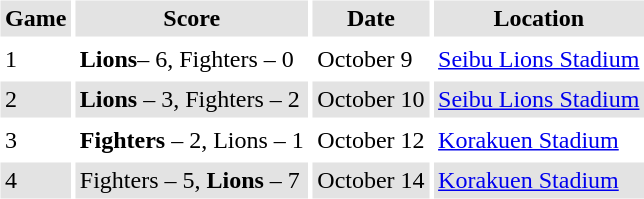<table border="0" cellspacing="3" cellpadding="3">
<tr style="background: #e3e3e3;">
<th>Game</th>
<th>Score</th>
<th>Date</th>
<th>Location</th>
</tr>
<tr>
<td>1</td>
<td><strong>Lions</strong>– 6, Fighters – 0</td>
<td>October 9</td>
<td><a href='#'>Seibu Lions Stadium</a></td>
</tr>
<tr style="background: #e3e3e3;">
<td>2</td>
<td><strong>Lions</strong> – 3, Fighters – 2</td>
<td>October 10</td>
<td><a href='#'>Seibu Lions Stadium</a></td>
</tr>
<tr>
<td>3</td>
<td><strong>Fighters</strong> – 2, Lions – 1</td>
<td>October 12</td>
<td><a href='#'>Korakuen Stadium</a></td>
</tr>
<tr style="background: #e3e3e3;">
<td>4</td>
<td>Fighters – 5, <strong>Lions</strong> – 7</td>
<td>October 14</td>
<td><a href='#'>Korakuen Stadium</a></td>
</tr>
</table>
